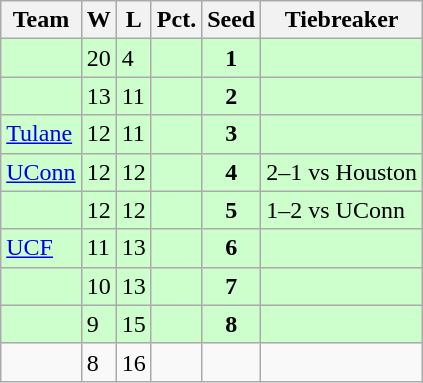<table class=wikitable>
<tr>
<th>Team</th>
<th>W</th>
<th>L</th>
<th>Pct.</th>
<th>Seed</th>
<th>Tiebreaker</th>
</tr>
<tr bgcolor=ccffcc>
<td></td>
<td>20</td>
<td>4</td>
<td></td>
<td style="text-align: center"><strong>1</strong></td>
<td></td>
</tr>
<tr bgcolor=ccffcc>
<td></td>
<td>13</td>
<td>11</td>
<td></td>
<td style="text-align: center"><strong>2</strong></td>
<td></td>
</tr>
<tr bgcolor=ccffcc>
<td><a href='#'>Tulane</a></td>
<td>12</td>
<td>11</td>
<td></td>
<td style="text-align: center"><strong>3</strong></td>
<td></td>
</tr>
<tr bgcolor=ccffcc>
<td><a href='#'>UConn</a></td>
<td>12</td>
<td>12</td>
<td></td>
<td style="text-align: center"><strong>4</strong></td>
<td>2–1 vs Houston</td>
</tr>
<tr bgcolor=ccffcc>
<td></td>
<td>12</td>
<td>12</td>
<td></td>
<td style="text-align: center"><strong>5</strong></td>
<td>1–2 vs UConn</td>
</tr>
<tr bgcolor=ccffcc>
<td><a href='#'>UCF</a></td>
<td>11</td>
<td>13</td>
<td></td>
<td style="text-align: center"><strong>6</strong></td>
<td></td>
</tr>
<tr bgcolor=ccffcc>
<td></td>
<td>10</td>
<td>13</td>
<td></td>
<td style="text-align: center"><strong>7</strong></td>
<td></td>
</tr>
<tr bgcolor=ccffcc>
<td></td>
<td>9</td>
<td>15</td>
<td></td>
<td style="text-align: center"><strong>8</strong></td>
<td></td>
</tr>
<tr>
<td></td>
<td>8</td>
<td>16</td>
<td></td>
<td style="text-align: center"></td>
<td></td>
</tr>
</table>
